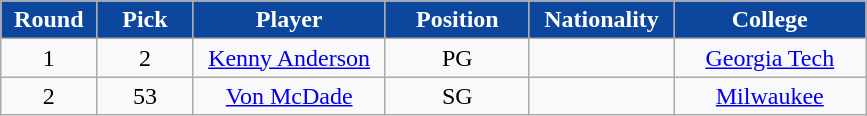<table class="wikitable sortable sortable">
<tr>
<th style="background-color:#0C479D; color:#FFFFFF" width="10%">Round</th>
<th style="background-color:#0C479D; color:#FFFFFF" width="10%">Pick</th>
<th style="background-color:#0C479D; color:#FFFFFF" width="20%">Player</th>
<th style="background-color:#0C479D; color:#FFFFFF" width="15%">Position</th>
<th style="background-color:#0C479D; color:#FFFFFF" width="15%">Nationality</th>
<th style="background-color:#0C479D; color:#FFFFFF" width="20%">College</th>
</tr>
<tr style="text-align: center">
<td>1</td>
<td>2</td>
<td><a href='#'>Kenny Anderson</a></td>
<td>PG</td>
<td></td>
<td><a href='#'>Georgia Tech</a></td>
</tr>
<tr style="text-align: center">
<td>2</td>
<td>53</td>
<td><a href='#'>Von McDade</a></td>
<td>SG</td>
<td></td>
<td><a href='#'>Milwaukee</a></td>
</tr>
</table>
